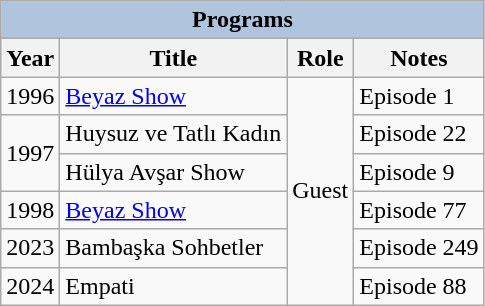<table class="wikitable">
<tr>
<th colspan="4" style="background:LightSteelBlue">Programs</th>
</tr>
<tr>
<th>Year</th>
<th>Title</th>
<th>Role</th>
<th>Notes</th>
</tr>
<tr>
<td>1996</td>
<td><a href='#'>Beyaz Show</a></td>
<td rowspan="6">Guest</td>
<td>Episode 1</td>
</tr>
<tr>
<td rowspan="2">1997</td>
<td>Huysuz ve Tatlı Kadın</td>
<td>Episode 22</td>
</tr>
<tr>
<td>Hülya Avşar Show</td>
<td>Episode 9</td>
</tr>
<tr>
<td>1998</td>
<td><a href='#'>Beyaz Show</a></td>
<td>Episode 77</td>
</tr>
<tr>
<td>2023</td>
<td>Bambaşka Sohbetler</td>
<td>Episode 249</td>
</tr>
<tr>
<td>2024</td>
<td>Empati</td>
<td>Episode 88</td>
</tr>
</table>
